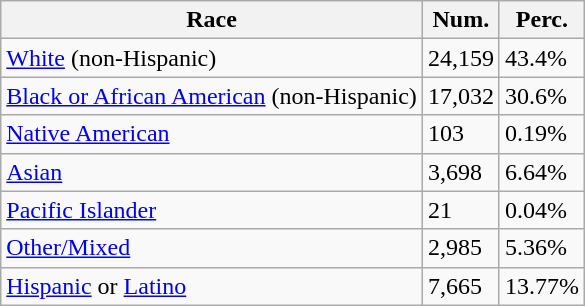<table class="wikitable">
<tr>
<th>Race</th>
<th>Num.</th>
<th>Perc.</th>
</tr>
<tr>
<td><a href='#'>White</a> (non-Hispanic)</td>
<td>24,159</td>
<td>43.4%</td>
</tr>
<tr>
<td><a href='#'>Black or African American</a> (non-Hispanic)</td>
<td>17,032</td>
<td>30.6%</td>
</tr>
<tr>
<td><a href='#'>Native American</a></td>
<td>103</td>
<td>0.19%</td>
</tr>
<tr>
<td><a href='#'>Asian</a></td>
<td>3,698</td>
<td>6.64%</td>
</tr>
<tr>
<td><a href='#'>Pacific Islander</a></td>
<td>21</td>
<td>0.04%</td>
</tr>
<tr>
<td><a href='#'>Other/Mixed</a></td>
<td>2,985</td>
<td>5.36%</td>
</tr>
<tr>
<td><a href='#'>Hispanic</a> or <a href='#'>Latino</a></td>
<td>7,665</td>
<td>13.77%</td>
</tr>
</table>
